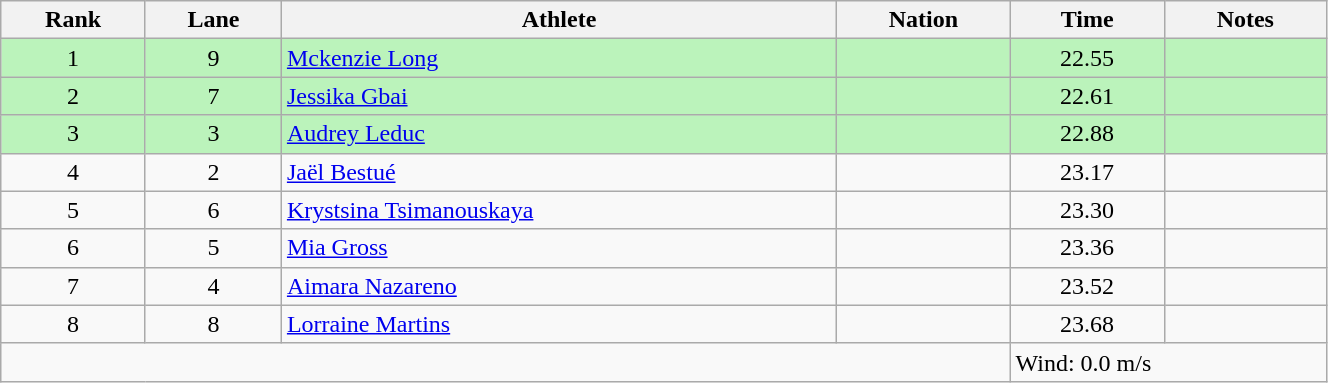<table class="wikitable sortable" style="text-align:center;width: 70%;">
<tr>
<th>Rank</th>
<th>Lane</th>
<th>Athlete</th>
<th>Nation</th>
<th>Time</th>
<th>Notes</th>
</tr>
<tr bgcolor=bbf3bb>
<td>1</td>
<td>9</td>
<td align=left><a href='#'>Mckenzie Long</a></td>
<td align=left></td>
<td>22.55</td>
<td></td>
</tr>
<tr bgcolor=bbf3bb>
<td>2</td>
<td>7</td>
<td align=left><a href='#'>Jessika Gbai</a></td>
<td align=left></td>
<td>22.61</td>
<td></td>
</tr>
<tr bgcolor=bbf3bb>
<td>3</td>
<td>3</td>
<td align=left><a href='#'>Audrey Leduc</a></td>
<td align=left></td>
<td>22.88</td>
<td></td>
</tr>
<tr>
<td>4</td>
<td>2</td>
<td align=left><a href='#'>Jaël Bestué</a></td>
<td align=left></td>
<td>23.17</td>
<td></td>
</tr>
<tr>
<td>5</td>
<td>6</td>
<td align=left><a href='#'>Krystsina Tsimanouskaya</a></td>
<td align=left></td>
<td>23.30</td>
<td></td>
</tr>
<tr>
<td>6</td>
<td>5</td>
<td align=left><a href='#'>Mia Gross</a></td>
<td align=left></td>
<td>23.36</td>
<td></td>
</tr>
<tr>
<td>7</td>
<td>4</td>
<td align=left><a href='#'>Aimara Nazareno</a></td>
<td align=left></td>
<td>23.52</td>
<td></td>
</tr>
<tr>
<td>8</td>
<td>8</td>
<td align=left><a href='#'>Lorraine Martins</a></td>
<td align=left></td>
<td>23.68</td>
<td></td>
</tr>
<tr class="sortbottom">
<td colspan="4"></td>
<td colspan="2" style="text-align:left;">Wind: 0.0 m/s</td>
</tr>
</table>
